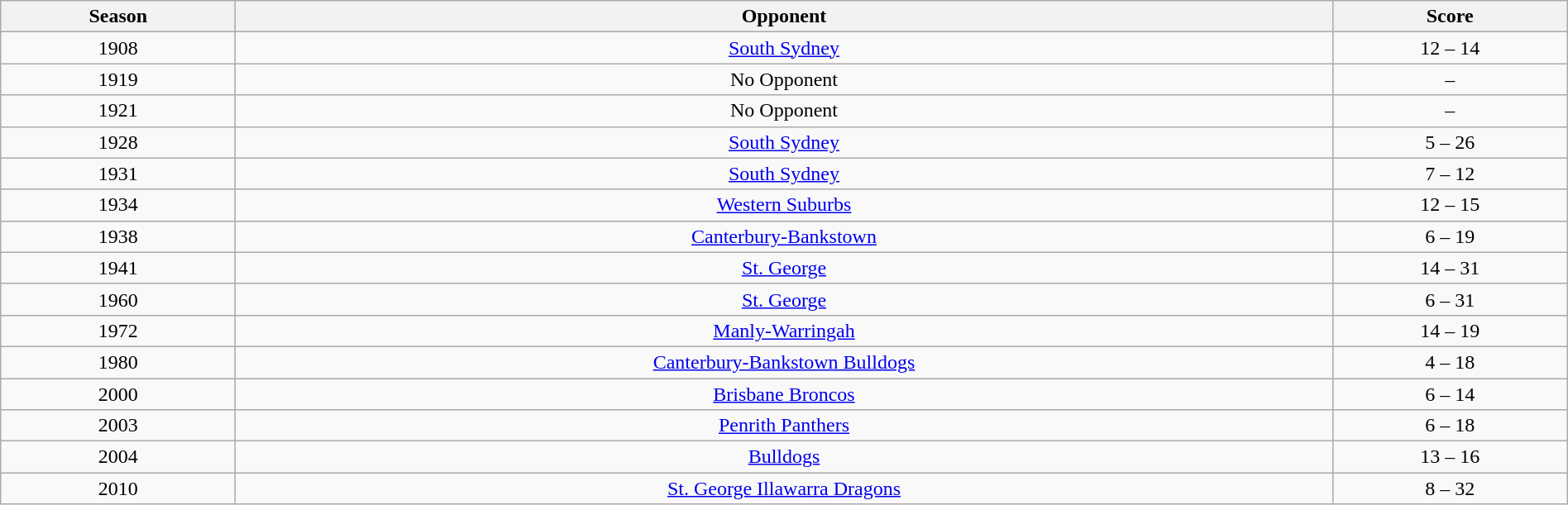<table class="wikitable" width="100%" style="text-align: center;">
<tr>
<th width="15%">Season</th>
<th width="70%">Opponent</th>
<th width="15%">Score</th>
</tr>
<tr>
<td>1908</td>
<td><a href='#'>South Sydney</a></td>
<td>12 – 14</td>
</tr>
<tr>
<td>1919</td>
<td>No Opponent</td>
<td>–</td>
</tr>
<tr>
<td>1921</td>
<td>No Opponent</td>
<td>–</td>
</tr>
<tr>
<td>1928</td>
<td><a href='#'>South Sydney</a></td>
<td>5 – 26</td>
</tr>
<tr>
<td>1931</td>
<td><a href='#'>South Sydney</a></td>
<td>7 – 12</td>
</tr>
<tr>
<td>1934</td>
<td><a href='#'>Western Suburbs</a></td>
<td>12 – 15</td>
</tr>
<tr>
<td>1938</td>
<td><a href='#'>Canterbury-Bankstown</a></td>
<td>6 – 19</td>
</tr>
<tr>
<td>1941</td>
<td><a href='#'>St. George</a></td>
<td>14 – 31</td>
</tr>
<tr>
<td>1960</td>
<td><a href='#'>St. George</a></td>
<td>6 – 31</td>
</tr>
<tr>
<td>1972</td>
<td><a href='#'>Manly-Warringah</a></td>
<td>14 – 19</td>
</tr>
<tr>
<td>1980</td>
<td><a href='#'>Canterbury-Bankstown Bulldogs</a></td>
<td>4 – 18</td>
</tr>
<tr>
<td>2000</td>
<td><a href='#'>Brisbane Broncos</a></td>
<td>6 – 14</td>
</tr>
<tr>
<td>2003</td>
<td><a href='#'>Penrith Panthers</a></td>
<td>6 – 18</td>
</tr>
<tr>
<td>2004</td>
<td><a href='#'>Bulldogs</a></td>
<td>13 – 16</td>
</tr>
<tr>
<td>2010</td>
<td><a href='#'>St. George Illawarra Dragons</a></td>
<td>8 – 32</td>
</tr>
</table>
